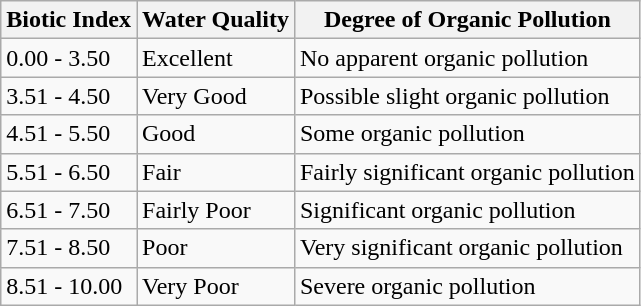<table class="wikitable">
<tr>
<th>Biotic Index</th>
<th>Water Quality</th>
<th>Degree of Organic Pollution</th>
</tr>
<tr>
<td>0.00 - 3.50</td>
<td>Excellent</td>
<td>No apparent organic pollution</td>
</tr>
<tr>
<td>3.51 - 4.50</td>
<td>Very Good</td>
<td>Possible slight organic pollution</td>
</tr>
<tr>
<td>4.51 - 5.50</td>
<td>Good</td>
<td>Some organic pollution</td>
</tr>
<tr>
<td>5.51 - 6.50</td>
<td>Fair</td>
<td>Fairly significant organic pollution</td>
</tr>
<tr>
<td>6.51 - 7.50</td>
<td>Fairly Poor</td>
<td>Significant organic pollution</td>
</tr>
<tr>
<td>7.51 - 8.50</td>
<td>Poor</td>
<td>Very significant organic pollution</td>
</tr>
<tr>
<td>8.51 - 10.00</td>
<td>Very Poor</td>
<td>Severe organic pollution</td>
</tr>
</table>
